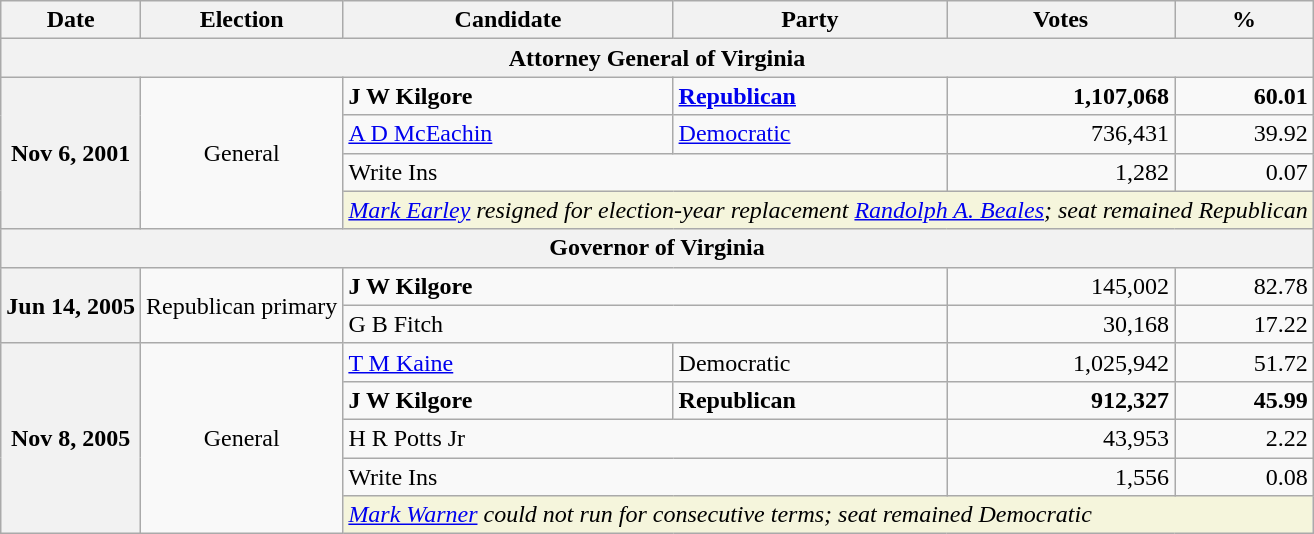<table class="wikitable">
<tr>
<th>Date</th>
<th>Election</th>
<th>Candidate</th>
<th>Party</th>
<th>Votes</th>
<th>%</th>
</tr>
<tr>
<th colspan="6">Attorney General of Virginia</th>
</tr>
<tr>
<th rowspan="4">Nov 6, 2001</th>
<td rowspan="4" align="center">General</td>
<td><strong>J W Kilgore</strong></td>
<td><strong><a href='#'>Republican</a></strong></td>
<td align="right"><strong>1,107,068</strong></td>
<td align="right"><strong>60.01</strong></td>
</tr>
<tr>
<td><a href='#'>A D McEachin</a></td>
<td><a href='#'>Democratic</a></td>
<td align="right">736,431</td>
<td align="right">39.92</td>
</tr>
<tr>
<td colspan="2">Write Ins</td>
<td align="right">1,282</td>
<td align="right">0.07</td>
</tr>
<tr>
<td colspan="4" style="background:Beige"><em><a href='#'>Mark Earley</a> resigned for election-year replacement <a href='#'>Randolph A. Beales</a>; seat remained Republican</em></td>
</tr>
<tr>
<th colspan="6">Governor of Virginia</th>
</tr>
<tr>
<th rowspan="2">Jun 14, 2005</th>
<td rowspan="2" >Republican primary</td>
<td colspan="2"><strong>J W Kilgore</strong></td>
<td align="right">145,002</td>
<td align="right">82.78</td>
</tr>
<tr>
<td colspan="2">G B Fitch</td>
<td align="right">30,168</td>
<td align="right">17.22</td>
</tr>
<tr>
<th rowspan="5">Nov 8, 2005</th>
<td rowspan="5" align="center">General</td>
<td><a href='#'>T M Kaine</a></td>
<td>Democratic</td>
<td align="right">1,025,942</td>
<td align="right">51.72</td>
</tr>
<tr>
<td><strong>J W Kilgore</strong></td>
<td><strong>Republican</strong></td>
<td align="right"><strong>912,327</strong></td>
<td align="right"><strong>45.99</strong></td>
</tr>
<tr>
<td colspan="2">H R Potts Jr</td>
<td align="right">43,953</td>
<td align="right">2.22</td>
</tr>
<tr>
<td colspan="2">Write Ins</td>
<td align="right">1,556</td>
<td align="right">0.08</td>
</tr>
<tr>
<td colspan="4" style="background:Beige"><em><a href='#'>Mark Warner</a> could not run for consecutive terms; seat remained Democratic</em></td>
</tr>
</table>
